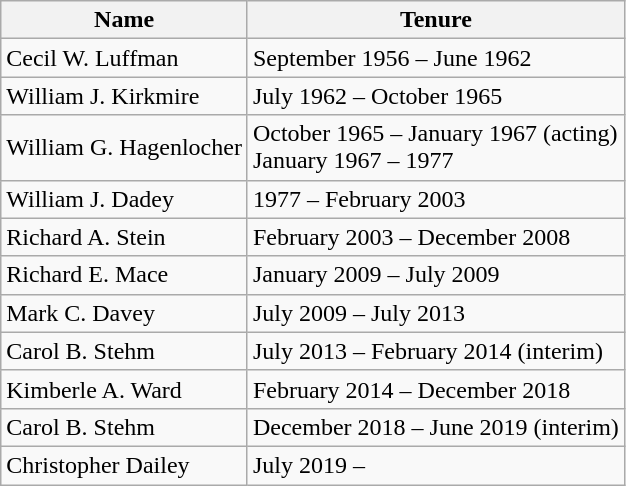<table class="wikitable">
<tr>
<th>Name</th>
<th>Tenure</th>
</tr>
<tr>
<td>Cecil W. Luffman</td>
<td>September 1956 – June 1962</td>
</tr>
<tr>
<td>William J. Kirkmire</td>
<td>July 1962 – October 1965</td>
</tr>
<tr>
<td>William G. Hagenlocher</td>
<td>October 1965 – January 1967 (acting)<br>January 1967 – 1977</td>
</tr>
<tr>
<td>William J. Dadey</td>
<td>1977 – February 2003</td>
</tr>
<tr>
<td>Richard A. Stein</td>
<td>February 2003 – December 2008</td>
</tr>
<tr>
<td>Richard E. Mace</td>
<td>January 2009 – July 2009</td>
</tr>
<tr>
<td>Mark C. Davey</td>
<td>July 2009 – July 2013</td>
</tr>
<tr>
<td>Carol B. Stehm</td>
<td>July 2013 – February 2014 (interim)</td>
</tr>
<tr>
<td>Kimberle A. Ward</td>
<td>February 2014 – December 2018</td>
</tr>
<tr>
<td>Carol B. Stehm</td>
<td>December 2018 – June 2019 (interim)</td>
</tr>
<tr>
<td>Christopher Dailey</td>
<td>July 2019 –</td>
</tr>
</table>
